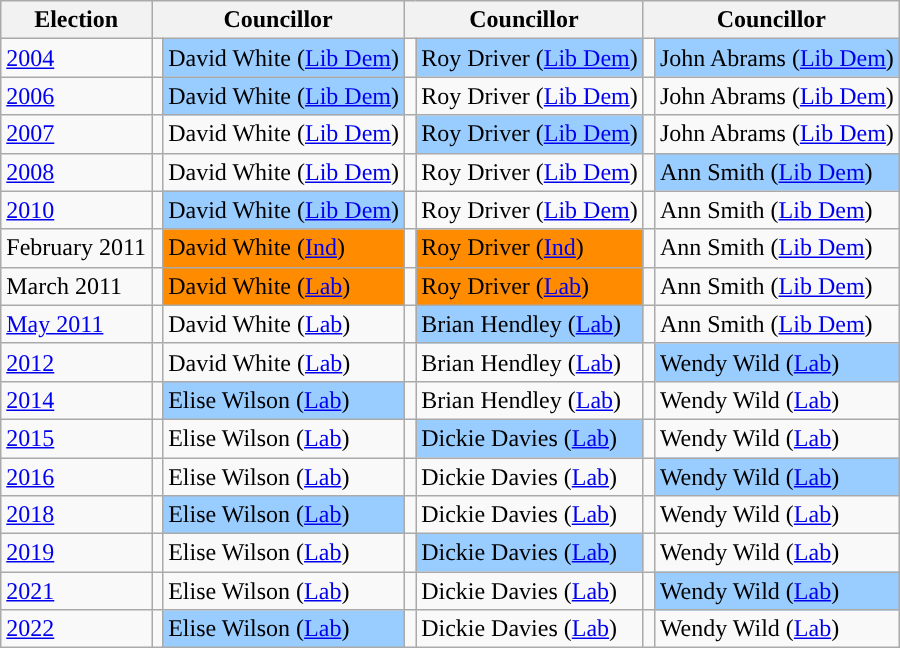<table class="wikitable">
<tr>
<th>Election</th>
<th colspan="2">Councillor</th>
<th colspan="2">Councillor</th>
<th colspan="2">Councillor</th>
</tr>
<tr>
<td><a href='#'>2004</a></td>
<td style="background-color: "></td>
<td bgcolor="#99CCFF">David White (<a href='#'>Lib Dem</a>)</td>
<td style="background-color: "></td>
<td bgcolor="#99CCFF">Roy Driver (<a href='#'>Lib Dem</a>)</td>
<td style="background-color: "></td>
<td bgcolor="#99CCFF">John Abrams (<a href='#'>Lib Dem</a>)</td>
</tr>
<tr>
<td><a href='#'>2006</a></td>
<td style="background-color: "></td>
<td bgcolor="#99CCFF">David White (<a href='#'>Lib Dem</a>)</td>
<td style="background-color: "></td>
<td>Roy Driver (<a href='#'>Lib Dem</a>)</td>
<td style="background-color: "></td>
<td>John Abrams (<a href='#'>Lib Dem</a>)</td>
</tr>
<tr>
<td><a href='#'>2007</a></td>
<td style="background-color: "></td>
<td>David White (<a href='#'>Lib Dem</a>)</td>
<td style="background-color: "></td>
<td bgcolor="#99CCFF">Roy Driver (<a href='#'>Lib Dem</a>)</td>
<td style="background-color: "></td>
<td>John Abrams (<a href='#'>Lib Dem</a>)</td>
</tr>
<tr>
<td><a href='#'>2008</a></td>
<td style="background-color: "></td>
<td>David White (<a href='#'>Lib Dem</a>)</td>
<td style="background-color: "></td>
<td>Roy Driver (<a href='#'>Lib Dem</a>)</td>
<td style="background-color: "></td>
<td bgcolor="#99CCFF">Ann Smith (<a href='#'>Lib Dem</a>)</td>
</tr>
<tr>
<td><a href='#'>2010</a></td>
<td style="background-color: "></td>
<td bgcolor="#99CCFF">David White (<a href='#'>Lib Dem</a>)</td>
<td style="background-color: "></td>
<td>Roy Driver (<a href='#'>Lib Dem</a>)</td>
<td style="background-color: "></td>
<td>Ann Smith (<a href='#'>Lib Dem</a>)</td>
</tr>
<tr>
<td>February 2011</td>
<td style="background-color: "></td>
<td bgcolor="#FF8C00">David White (<a href='#'>Ind</a>)</td>
<td style="background-color: "></td>
<td bgcolor="#FF8C00">Roy Driver (<a href='#'>Ind</a>)</td>
<td style="background-color: "></td>
<td>Ann Smith (<a href='#'>Lib Dem</a>)</td>
</tr>
<tr>
<td>March 2011</td>
<td style="background-color: "></td>
<td bgcolor="#FF8C00">David White (<a href='#'>Lab</a>)</td>
<td style="background-color: "></td>
<td bgcolor="#FF8C00">Roy Driver (<a href='#'>Lab</a>)</td>
<td style="background-color: "></td>
<td>Ann Smith (<a href='#'>Lib Dem</a>)</td>
</tr>
<tr>
<td><a href='#'>May 2011</a></td>
<td style="background-color: "></td>
<td>David White (<a href='#'>Lab</a>)</td>
<td style="background-color: "></td>
<td bgcolor="#99CCFF">Brian Hendley (<a href='#'>Lab</a>)</td>
<td style="background-color: "></td>
<td>Ann Smith (<a href='#'>Lib Dem</a>)</td>
</tr>
<tr>
<td><a href='#'>2012</a></td>
<td style="background-color: "></td>
<td>David White (<a href='#'>Lab</a>)</td>
<td style="background-color: "></td>
<td>Brian Hendley (<a href='#'>Lab</a>)</td>
<td style="background-color: "></td>
<td bgcolor="#99CCFF">Wendy Wild (<a href='#'>Lab</a>)</td>
</tr>
<tr>
<td><a href='#'>2014</a></td>
<td style="background-color: "></td>
<td bgcolor="#99CCFF">Elise Wilson (<a href='#'>Lab</a>)</td>
<td style="background-color: "></td>
<td>Brian Hendley (<a href='#'>Lab</a>)</td>
<td style="background-color: "></td>
<td>Wendy Wild (<a href='#'>Lab</a>)</td>
</tr>
<tr>
<td><a href='#'>2015</a></td>
<td style="background-color: "></td>
<td>Elise Wilson (<a href='#'>Lab</a>)</td>
<td style="background-color: "></td>
<td bgcolor="#99CCFF">Dickie Davies (<a href='#'>Lab</a>)</td>
<td style="background-color: "></td>
<td>Wendy Wild (<a href='#'>Lab</a>)</td>
</tr>
<tr>
<td><a href='#'>2016</a></td>
<td style="background-color: "></td>
<td>Elise Wilson (<a href='#'>Lab</a>)</td>
<td style="background-color: "></td>
<td>Dickie Davies (<a href='#'>Lab</a>)</td>
<td style="background-color: "></td>
<td bgcolor="#99CCFF">Wendy Wild (<a href='#'>Lab</a>)</td>
</tr>
<tr>
<td><a href='#'>2018</a></td>
<td style="background-color: "></td>
<td bgcolor="#99CCFF">Elise Wilson (<a href='#'>Lab</a>)</td>
<td style="background-color: "></td>
<td>Dickie Davies (<a href='#'>Lab</a>)</td>
<td style="background-color: "></td>
<td>Wendy Wild (<a href='#'>Lab</a>)</td>
</tr>
<tr>
<td><a href='#'>2019</a></td>
<td style="background-color: "></td>
<td>Elise Wilson (<a href='#'>Lab</a>)</td>
<td style="background-color: "></td>
<td bgcolor="#99CCFF">Dickie Davies (<a href='#'>Lab</a>)</td>
<td style="background-color: "></td>
<td>Wendy Wild (<a href='#'>Lab</a>)</td>
</tr>
<tr>
<td><a href='#'>2021</a></td>
<td style="background-color: "></td>
<td>Elise Wilson (<a href='#'>Lab</a>)</td>
<td style="background-color: "></td>
<td>Dickie Davies (<a href='#'>Lab</a>)</td>
<td style="background-color: "></td>
<td bgcolor="#99CCFF">Wendy Wild (<a href='#'>Lab</a>)</td>
</tr>
<tr>
<td><a href='#'>2022</a></td>
<td style="background-color: "></td>
<td bgcolor="#99CCFF">Elise Wilson (<a href='#'>Lab</a>)</td>
<td style="background-color: "></td>
<td>Dickie Davies (<a href='#'>Lab</a>)</td>
<td style="background-color: "></td>
<td>Wendy Wild (<a href='#'>Lab</a>)</td>
</tr>
</table>
